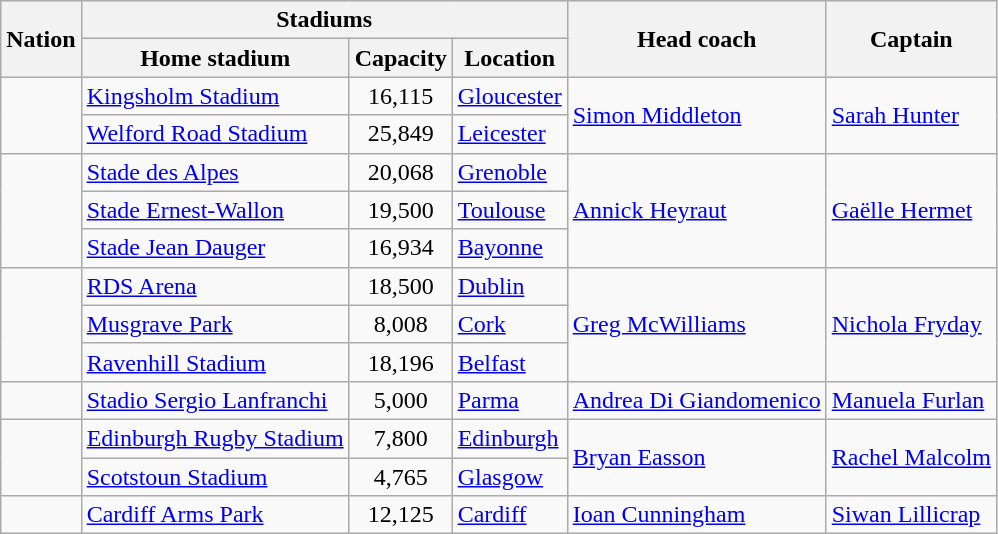<table class="wikitable">
<tr>
<th rowspan="2">Nation</th>
<th colspan="3">Stadiums</th>
<th rowspan="2">Head coach</th>
<th rowspan="2">Captain</th>
</tr>
<tr>
<th>Home stadium</th>
<th>Capacity</th>
<th>Location</th>
</tr>
<tr>
<td rowspan=2></td>
<td><a href='#'>Kingsholm Stadium</a></td>
<td align="center">16,115</td>
<td><a href='#'>Gloucester</a></td>
<td rowspan=2> <a href='#'>Simon Middleton</a></td>
<td rowspan=2><a href='#'>Sarah Hunter</a></td>
</tr>
<tr>
<td><a href='#'>Welford Road Stadium</a></td>
<td align="center">25,849</td>
<td><a href='#'>Leicester</a></td>
</tr>
<tr>
<td rowspan=3></td>
<td><a href='#'>Stade des Alpes</a></td>
<td align="center">20,068</td>
<td><a href='#'>Grenoble</a></td>
<td rowspan=3> <a href='#'>Annick Heyraut</a></td>
<td rowspan=3><a href='#'>Gaëlle Hermet</a></td>
</tr>
<tr>
<td><a href='#'>Stade Ernest-Wallon</a></td>
<td align="center">19,500</td>
<td><a href='#'>Toulouse</a></td>
</tr>
<tr>
<td><a href='#'>Stade Jean Dauger</a></td>
<td align="center">16,934</td>
<td><a href='#'>Bayonne</a></td>
</tr>
<tr>
<td rowspan=3></td>
<td><a href='#'>RDS Arena</a></td>
<td align="center">18,500</td>
<td><a href='#'>Dublin</a></td>
<td rowspan=3> <a href='#'>Greg McWilliams</a></td>
<td rowspan=3><a href='#'>Nichola Fryday</a></td>
</tr>
<tr>
<td><a href='#'>Musgrave Park</a></td>
<td align="center">8,008</td>
<td><a href='#'>Cork</a></td>
</tr>
<tr>
<td><a href='#'>Ravenhill Stadium</a></td>
<td align="center">18,196</td>
<td><a href='#'>Belfast</a></td>
</tr>
<tr>
<td></td>
<td><a href='#'>Stadio Sergio Lanfranchi</a></td>
<td align="center">5,000</td>
<td><a href='#'>Parma</a></td>
<td> <a href='#'>Andrea Di Giandomenico</a></td>
<td><a href='#'>Manuela Furlan</a></td>
</tr>
<tr>
<td rowspan=2></td>
<td><a href='#'>Edinburgh Rugby Stadium</a></td>
<td align="center">7,800</td>
<td><a href='#'>Edinburgh</a></td>
<td rowspan=2> <a href='#'>Bryan Easson</a></td>
<td rowspan=2><a href='#'>Rachel Malcolm</a></td>
</tr>
<tr>
<td><a href='#'>Scotstoun Stadium</a></td>
<td align="center">4,765</td>
<td><a href='#'>Glasgow</a></td>
</tr>
<tr>
<td></td>
<td><a href='#'>Cardiff Arms Park</a></td>
<td align="center">12,125</td>
<td><a href='#'>Cardiff</a></td>
<td> <a href='#'>Ioan Cunningham</a></td>
<td><a href='#'>Siwan Lillicrap</a></td>
</tr>
</table>
